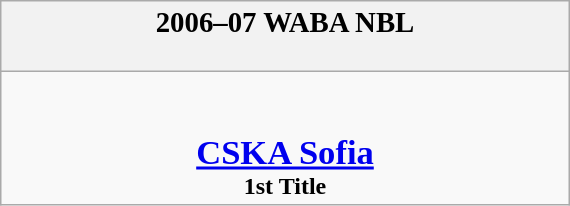<table class="wikitable" style="margin: 0 auto; width: 30%;">
<tr>
<th><big>2006–07 WABA NBL</big><br><br></th>
</tr>
<tr>
<td align=center><br><br><big><big><strong><a href='#'>CSKA Sofia</a></strong><br></big></big><strong>1st Title</strong></td>
</tr>
</table>
